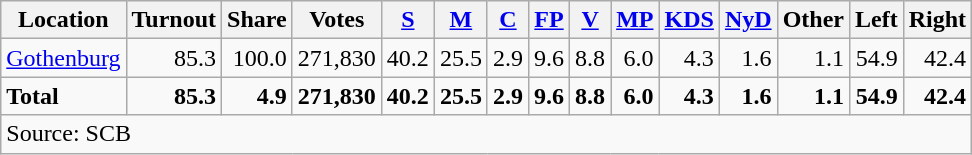<table class="wikitable sortable" style=text-align:right>
<tr>
<th>Location</th>
<th>Turnout</th>
<th>Share</th>
<th>Votes</th>
<th><a href='#'>S</a></th>
<th><a href='#'>M</a></th>
<th><a href='#'>C</a></th>
<th><a href='#'>FP</a></th>
<th><a href='#'>V</a></th>
<th><a href='#'>MP</a></th>
<th><a href='#'>KDS</a></th>
<th><a href='#'>NyD</a></th>
<th>Other</th>
<th>Left</th>
<th>Right</th>
</tr>
<tr>
<td align=left><a href='#'>Gothenburg</a></td>
<td>85.3</td>
<td>100.0</td>
<td>271,830</td>
<td>40.2</td>
<td>25.5</td>
<td>2.9</td>
<td>9.6</td>
<td>8.8</td>
<td>6.0</td>
<td>4.3</td>
<td>1.6</td>
<td>1.1</td>
<td>54.9</td>
<td>42.4</td>
</tr>
<tr>
<td align=left><strong>Total</strong></td>
<td><strong>85.3</strong></td>
<td><strong>4.9</strong></td>
<td><strong>271,830</strong></td>
<td><strong>40.2</strong></td>
<td><strong>25.5</strong></td>
<td><strong>2.9</strong></td>
<td><strong>9.6</strong></td>
<td><strong>8.8</strong></td>
<td><strong>6.0</strong></td>
<td><strong>4.3</strong></td>
<td><strong>1.6</strong></td>
<td><strong>1.1</strong></td>
<td><strong>54.9</strong></td>
<td><strong>42.4</strong></td>
</tr>
<tr>
<td align=left colspan=15>Source: SCB </td>
</tr>
</table>
